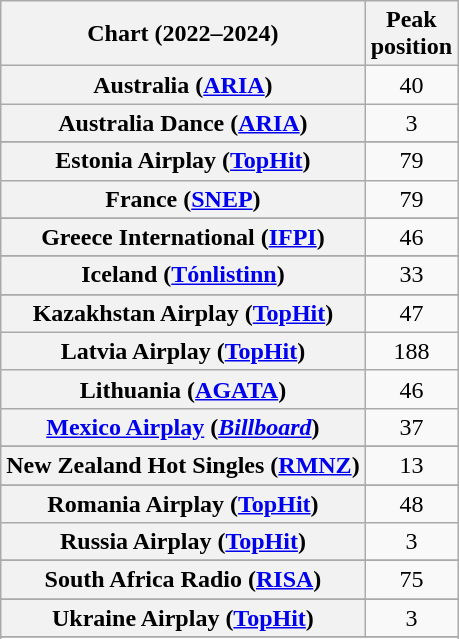<table class="wikitable sortable plainrowheaders" style="text-align:center">
<tr>
<th scope="col">Chart (2022–2024)</th>
<th scope="col">Peak<br>position</th>
</tr>
<tr>
<th scope="row">Australia (<a href='#'>ARIA</a>)</th>
<td>40</td>
</tr>
<tr>
<th scope="row">Australia Dance (<a href='#'>ARIA</a>)</th>
<td>3</td>
</tr>
<tr>
</tr>
<tr>
</tr>
<tr>
</tr>
<tr>
</tr>
<tr>
</tr>
<tr>
</tr>
<tr>
</tr>
<tr>
</tr>
<tr>
<th scope="row">Estonia Airplay (<a href='#'>TopHit</a>)</th>
<td>79</td>
</tr>
<tr>
<th scope="row">France (<a href='#'>SNEP</a>)</th>
<td>79</td>
</tr>
<tr>
</tr>
<tr>
</tr>
<tr>
<th scope="row">Greece International (<a href='#'>IFPI</a>)</th>
<td>46</td>
</tr>
<tr>
</tr>
<tr>
</tr>
<tr>
<th scope="row">Iceland (<a href='#'>Tónlistinn</a>)</th>
<td>33</td>
</tr>
<tr>
</tr>
<tr>
<th scope="row">Kazakhstan Airplay (<a href='#'>TopHit</a>)</th>
<td>47</td>
</tr>
<tr>
<th scope="row">Latvia Airplay (<a href='#'>TopHit</a>)</th>
<td>188</td>
</tr>
<tr>
<th scope="row">Lithuania (<a href='#'>AGATA</a>)</th>
<td>46</td>
</tr>
<tr>
<th scope="row"><a href='#'>Mexico Airplay</a> (<em><a href='#'>Billboard</a></em>)</th>
<td>37</td>
</tr>
<tr>
</tr>
<tr>
</tr>
<tr>
<th scope="row">New Zealand Hot Singles (<a href='#'>RMNZ</a>)</th>
<td>13</td>
</tr>
<tr>
</tr>
<tr>
</tr>
<tr>
<th scope="row">Romania Airplay (<a href='#'>TopHit</a>)</th>
<td>48</td>
</tr>
<tr>
<th scope="row">Russia Airplay (<a href='#'>TopHit</a>)</th>
<td>3</td>
</tr>
<tr>
</tr>
<tr>
</tr>
<tr>
<th scope="row">South Africa Radio (<a href='#'>RISA</a>)</th>
<td>75</td>
</tr>
<tr>
</tr>
<tr>
<th scope="row">Ukraine Airplay (<a href='#'>TopHit</a>)</th>
<td>3</td>
</tr>
<tr>
</tr>
<tr>
</tr>
<tr>
</tr>
</table>
